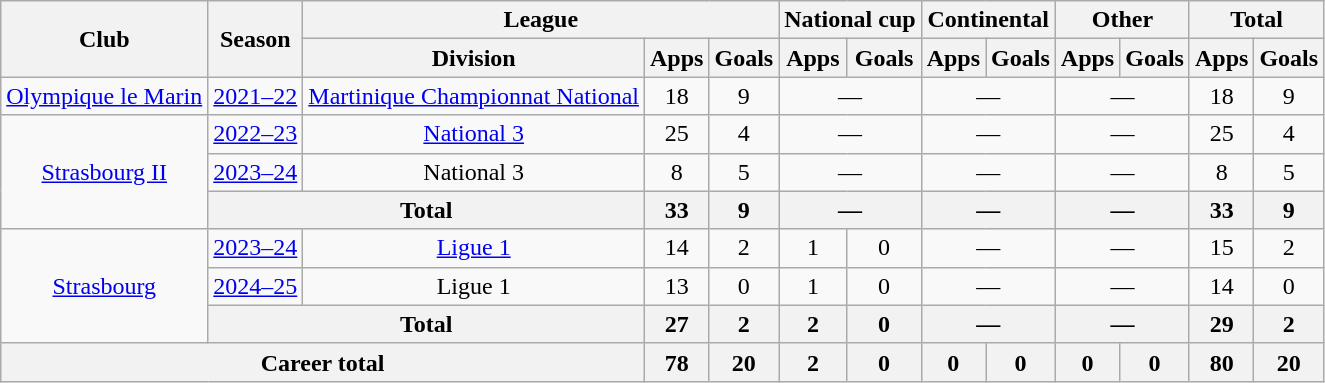<table class="wikitable" style="text-align: center">
<tr>
<th rowspan="2">Club</th>
<th rowspan="2">Season</th>
<th colspan="3">League</th>
<th colspan="2">National cup</th>
<th colspan="2">Continental</th>
<th colspan="2">Other</th>
<th colspan="2">Total</th>
</tr>
<tr>
<th>Division</th>
<th>Apps</th>
<th>Goals</th>
<th>Apps</th>
<th>Goals</th>
<th>Apps</th>
<th>Goals</th>
<th>Apps</th>
<th>Goals</th>
<th>Apps</th>
<th>Goals</th>
</tr>
<tr>
<td><a href='#'>Olympique le Marin</a></td>
<td><a href='#'>2021–22</a></td>
<td><a href='#'>Martinique Championnat National</a></td>
<td>18</td>
<td>9</td>
<td colspan="2">—</td>
<td colspan="2">—</td>
<td colspan="2">—</td>
<td>18</td>
<td>9</td>
</tr>
<tr>
<td rowspan="3"><a href='#'>Strasbourg II</a></td>
<td><a href='#'>2022–23</a></td>
<td><a href='#'>National 3</a></td>
<td>25</td>
<td>4</td>
<td colspan="2">—</td>
<td colspan="2">—</td>
<td colspan="2">—</td>
<td>25</td>
<td>4</td>
</tr>
<tr>
<td><a href='#'>2023–24</a></td>
<td>National 3</td>
<td>8</td>
<td>5</td>
<td colspan="2">—</td>
<td colspan="2">—</td>
<td colspan="2">—</td>
<td>8</td>
<td>5</td>
</tr>
<tr>
<th colspan="2">Total</th>
<th>33</th>
<th>9</th>
<th colspan="2">—</th>
<th colspan="2">—</th>
<th colspan="2">—</th>
<th>33</th>
<th>9</th>
</tr>
<tr>
<td rowspan="3"><a href='#'>Strasbourg</a></td>
<td><a href='#'>2023–24</a></td>
<td><a href='#'>Ligue 1</a></td>
<td>14</td>
<td>2</td>
<td>1</td>
<td>0</td>
<td colspan="2">—</td>
<td colspan="2">—</td>
<td>15</td>
<td>2</td>
</tr>
<tr>
<td><a href='#'>2024–25</a></td>
<td>Ligue 1</td>
<td>13</td>
<td>0</td>
<td>1</td>
<td>0</td>
<td colspan="2">—</td>
<td colspan="2">—</td>
<td>14</td>
<td>0</td>
</tr>
<tr>
<th colspan="2">Total</th>
<th>27</th>
<th>2</th>
<th>2</th>
<th>0</th>
<th colspan="2">—</th>
<th colspan="2">—</th>
<th>29</th>
<th>2</th>
</tr>
<tr>
<th colspan="3">Career total</th>
<th>78</th>
<th>20</th>
<th>2</th>
<th>0</th>
<th>0</th>
<th>0</th>
<th>0</th>
<th>0</th>
<th>80</th>
<th>20</th>
</tr>
</table>
